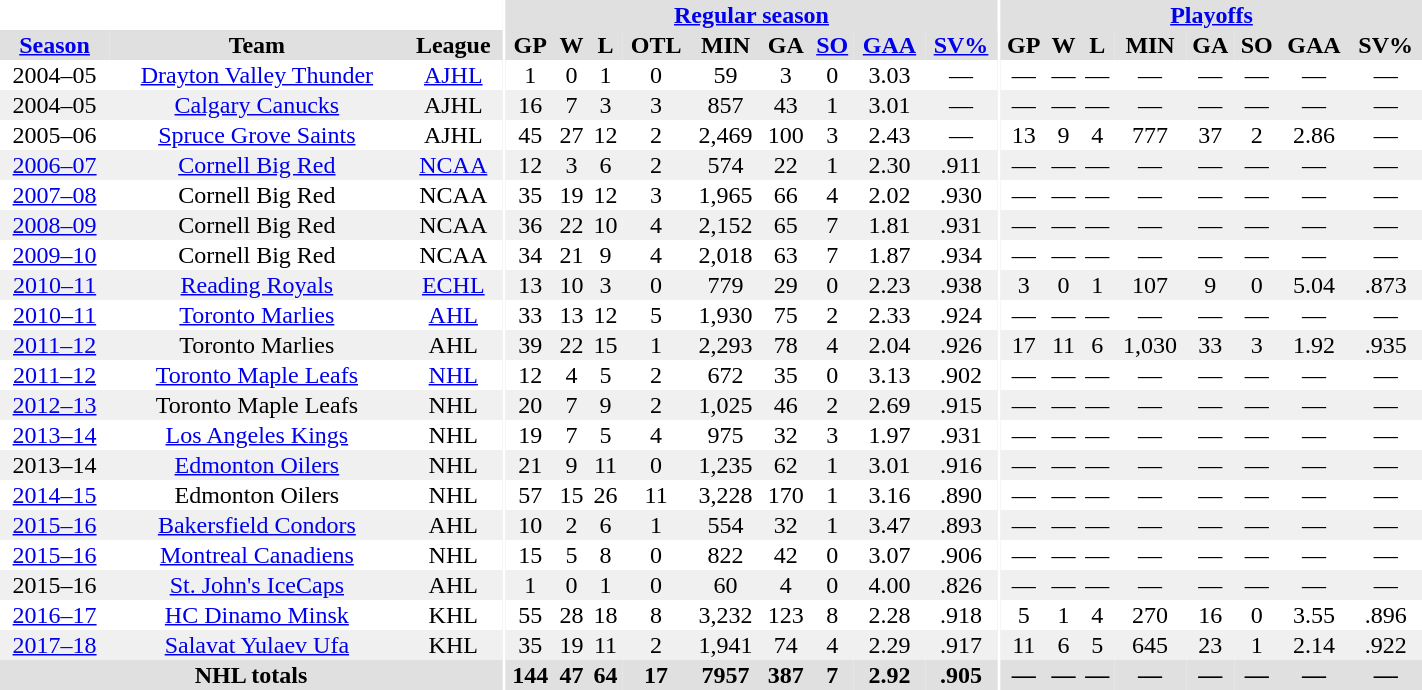<table border="0" cellpadding="1" cellspacing="0" style="text-align:center; width:75%;">
<tr bgcolor="#e0e0e0">
<th colspan="3" bgcolor="#ffffff"></th>
<th rowspan="99" bgcolor="#ffffff"></th>
<th colspan="9" bgcolor="#e0e0e0"><a href='#'>Regular season</a></th>
<th rowspan="99" bgcolor="#ffffff"></th>
<th colspan="8" bgcolor="#e0e0e0"><a href='#'>Playoffs</a></th>
</tr>
<tr bgcolor="#e0e0e0">
<th><a href='#'>Season</a></th>
<th>Team</th>
<th>League</th>
<th>GP</th>
<th>W</th>
<th>L</th>
<th>OTL</th>
<th>MIN</th>
<th>GA</th>
<th><a href='#'>SO</a></th>
<th><a href='#'>GAA</a></th>
<th><a href='#'>SV%</a></th>
<th>GP</th>
<th>W</th>
<th>L</th>
<th>MIN</th>
<th>GA</th>
<th>SO</th>
<th>GAA</th>
<th>SV%</th>
</tr>
<tr>
<td>2004–05</td>
<td><a href='#'>Drayton Valley Thunder</a></td>
<td><a href='#'>AJHL</a></td>
<td>1</td>
<td>0</td>
<td>1</td>
<td>0</td>
<td>59</td>
<td>3</td>
<td>0</td>
<td>3.03</td>
<td>—</td>
<td>—</td>
<td>—</td>
<td>—</td>
<td>—</td>
<td>—</td>
<td>—</td>
<td>—</td>
<td>—</td>
</tr>
<tr bgcolor="#f0f0f0">
<td>2004–05</td>
<td><a href='#'>Calgary Canucks</a></td>
<td>AJHL</td>
<td>16</td>
<td>7</td>
<td>3</td>
<td>3</td>
<td>857</td>
<td>43</td>
<td>1</td>
<td>3.01</td>
<td>—</td>
<td>—</td>
<td>—</td>
<td>—</td>
<td>—</td>
<td>—</td>
<td>—</td>
<td>—</td>
<td>—</td>
</tr>
<tr>
<td>2005–06</td>
<td><a href='#'>Spruce Grove Saints</a></td>
<td>AJHL</td>
<td>45</td>
<td>27</td>
<td>12</td>
<td>2</td>
<td>2,469</td>
<td>100</td>
<td>3</td>
<td>2.43</td>
<td>—</td>
<td>13</td>
<td>9</td>
<td>4</td>
<td>777</td>
<td>37</td>
<td>2</td>
<td>2.86</td>
<td>—</td>
</tr>
<tr bgcolor="#f0f0f0">
<td><a href='#'>2006–07</a></td>
<td><a href='#'>Cornell Big Red</a></td>
<td><a href='#'>NCAA</a></td>
<td>12</td>
<td>3</td>
<td>6</td>
<td>2</td>
<td>574</td>
<td>22</td>
<td>1</td>
<td>2.30</td>
<td>.911</td>
<td>—</td>
<td>—</td>
<td>—</td>
<td>—</td>
<td>—</td>
<td>—</td>
<td>—</td>
<td>—</td>
</tr>
<tr>
<td><a href='#'>2007–08</a></td>
<td>Cornell Big Red</td>
<td>NCAA</td>
<td>35</td>
<td>19</td>
<td>12</td>
<td>3</td>
<td>1,965</td>
<td>66</td>
<td>4</td>
<td>2.02</td>
<td>.930</td>
<td>—</td>
<td>—</td>
<td>—</td>
<td>—</td>
<td>—</td>
<td>—</td>
<td>—</td>
<td>—</td>
</tr>
<tr bgcolor="#f0f0f0">
<td><a href='#'>2008–09</a></td>
<td>Cornell Big Red</td>
<td>NCAA</td>
<td>36</td>
<td>22</td>
<td>10</td>
<td>4</td>
<td>2,152</td>
<td>65</td>
<td>7</td>
<td>1.81</td>
<td>.931</td>
<td>—</td>
<td>—</td>
<td>—</td>
<td>—</td>
<td>—</td>
<td>—</td>
<td>—</td>
<td>—</td>
</tr>
<tr>
<td><a href='#'>2009–10</a></td>
<td>Cornell Big Red</td>
<td>NCAA</td>
<td>34</td>
<td>21</td>
<td>9</td>
<td>4</td>
<td>2,018</td>
<td>63</td>
<td>7</td>
<td>1.87</td>
<td>.934</td>
<td>—</td>
<td>—</td>
<td>—</td>
<td>—</td>
<td>—</td>
<td>—</td>
<td>—</td>
<td>—</td>
</tr>
<tr bgcolor="#f0f0f0">
<td><a href='#'>2010–11</a></td>
<td><a href='#'>Reading Royals</a></td>
<td><a href='#'>ECHL</a></td>
<td>13</td>
<td>10</td>
<td>3</td>
<td>0</td>
<td>779</td>
<td>29</td>
<td>0</td>
<td>2.23</td>
<td>.938</td>
<td>3</td>
<td>0</td>
<td>1</td>
<td>107</td>
<td>9</td>
<td>0</td>
<td>5.04</td>
<td>.873</td>
</tr>
<tr>
<td><a href='#'>2010–11</a></td>
<td><a href='#'>Toronto Marlies</a></td>
<td><a href='#'>AHL</a></td>
<td>33</td>
<td>13</td>
<td>12</td>
<td>5</td>
<td>1,930</td>
<td>75</td>
<td>2</td>
<td>2.33</td>
<td>.924</td>
<td>—</td>
<td>—</td>
<td>—</td>
<td>—</td>
<td>—</td>
<td>—</td>
<td>—</td>
<td>—</td>
</tr>
<tr bgcolor="#f0f0f0">
<td><a href='#'>2011–12</a></td>
<td>Toronto Marlies</td>
<td>AHL</td>
<td>39</td>
<td>22</td>
<td>15</td>
<td>1</td>
<td>2,293</td>
<td>78</td>
<td>4</td>
<td>2.04</td>
<td>.926</td>
<td>17</td>
<td>11</td>
<td>6</td>
<td>1,030</td>
<td>33</td>
<td>3</td>
<td>1.92</td>
<td>.935</td>
</tr>
<tr>
<td><a href='#'>2011–12</a></td>
<td><a href='#'>Toronto Maple Leafs</a></td>
<td><a href='#'>NHL</a></td>
<td>12</td>
<td>4</td>
<td>5</td>
<td>2</td>
<td>672</td>
<td>35</td>
<td>0</td>
<td>3.13</td>
<td>.902</td>
<td>—</td>
<td>—</td>
<td>—</td>
<td>—</td>
<td>—</td>
<td>—</td>
<td>—</td>
<td>—</td>
</tr>
<tr bgcolor="#f0f0f0">
<td><a href='#'>2012–13</a></td>
<td>Toronto Maple Leafs</td>
<td>NHL</td>
<td>20</td>
<td>7</td>
<td>9</td>
<td>2</td>
<td>1,025</td>
<td>46</td>
<td>2</td>
<td>2.69</td>
<td>.915</td>
<td>—</td>
<td>—</td>
<td>—</td>
<td>—</td>
<td>—</td>
<td>—</td>
<td>—</td>
<td>—</td>
</tr>
<tr>
<td><a href='#'>2013–14</a></td>
<td><a href='#'>Los Angeles Kings</a></td>
<td>NHL</td>
<td>19</td>
<td>7</td>
<td>5</td>
<td>4</td>
<td>975</td>
<td>32</td>
<td>3</td>
<td>1.97</td>
<td>.931</td>
<td>—</td>
<td>—</td>
<td>—</td>
<td>—</td>
<td>—</td>
<td>—</td>
<td>—</td>
<td>—</td>
</tr>
<tr bgcolor="#f0f0f0">
<td>2013–14</td>
<td><a href='#'>Edmonton Oilers</a></td>
<td>NHL</td>
<td>21</td>
<td>9</td>
<td>11</td>
<td>0</td>
<td>1,235</td>
<td>62</td>
<td>1</td>
<td>3.01</td>
<td>.916</td>
<td>—</td>
<td>—</td>
<td>—</td>
<td>—</td>
<td>—</td>
<td>—</td>
<td>—</td>
<td>—</td>
</tr>
<tr>
<td><a href='#'>2014–15</a></td>
<td>Edmonton Oilers</td>
<td>NHL</td>
<td>57</td>
<td>15</td>
<td>26</td>
<td>11</td>
<td>3,228</td>
<td>170</td>
<td>1</td>
<td>3.16</td>
<td>.890</td>
<td>—</td>
<td>—</td>
<td>—</td>
<td>—</td>
<td>—</td>
<td>—</td>
<td>—</td>
<td>—</td>
</tr>
<tr bgcolor="#f0f0f0">
<td><a href='#'>2015–16</a></td>
<td><a href='#'>Bakersfield Condors</a></td>
<td>AHL</td>
<td>10</td>
<td>2</td>
<td>6</td>
<td>1</td>
<td>554</td>
<td>32</td>
<td>1</td>
<td>3.47</td>
<td>.893</td>
<td>—</td>
<td>—</td>
<td>—</td>
<td>—</td>
<td>—</td>
<td>—</td>
<td>—</td>
<td>—</td>
</tr>
<tr>
<td><a href='#'>2015–16</a></td>
<td><a href='#'>Montreal Canadiens</a></td>
<td>NHL</td>
<td>15</td>
<td>5</td>
<td>8</td>
<td>0</td>
<td>822</td>
<td>42</td>
<td>0</td>
<td>3.07</td>
<td>.906</td>
<td>—</td>
<td>—</td>
<td>—</td>
<td>—</td>
<td>—</td>
<td>—</td>
<td>—</td>
<td>—</td>
</tr>
<tr bgcolor="#f0f0f0">
<td>2015–16</td>
<td><a href='#'>St. John's IceCaps</a></td>
<td>AHL</td>
<td>1</td>
<td>0</td>
<td>1</td>
<td>0</td>
<td>60</td>
<td>4</td>
<td>0</td>
<td>4.00</td>
<td>.826</td>
<td>—</td>
<td>—</td>
<td>—</td>
<td>—</td>
<td>—</td>
<td>—</td>
<td>—</td>
<td>—</td>
</tr>
<tr>
<td><a href='#'>2016–17</a></td>
<td><a href='#'>HC Dinamo Minsk</a></td>
<td>KHL</td>
<td>55</td>
<td>28</td>
<td>18</td>
<td>8</td>
<td>3,232</td>
<td>123</td>
<td>8</td>
<td>2.28</td>
<td>.918</td>
<td>5</td>
<td>1</td>
<td>4</td>
<td>270</td>
<td>16</td>
<td>0</td>
<td>3.55</td>
<td>.896</td>
</tr>
<tr bgcolor="#f0f0f0">
<td><a href='#'>2017–18</a></td>
<td><a href='#'>Salavat Yulaev Ufa</a></td>
<td>KHL</td>
<td>35</td>
<td>19</td>
<td>11</td>
<td>2</td>
<td>1,941</td>
<td>74</td>
<td>4</td>
<td>2.29</td>
<td>.917</td>
<td>11</td>
<td>6</td>
<td>5</td>
<td>645</td>
<td>23</td>
<td>1</td>
<td>2.14</td>
<td>.922</td>
</tr>
<tr bgcolor="#e0e0e0">
<th colspan="3">NHL totals</th>
<th>144</th>
<th>47</th>
<th>64</th>
<th>17</th>
<th>7957</th>
<th>387</th>
<th>7</th>
<th>2.92</th>
<th>.905</th>
<th>—</th>
<th>—</th>
<th>—</th>
<th>—</th>
<th>—</th>
<th>—</th>
<th>—</th>
<th>—</th>
</tr>
</table>
